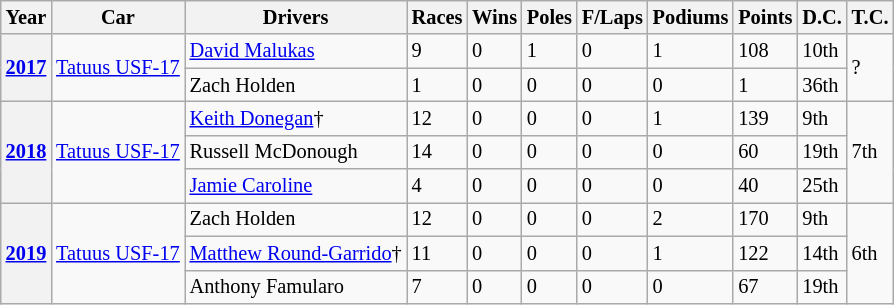<table class="wikitable" style="font-size:85%">
<tr valign="top">
<th>Year</th>
<th>Car</th>
<th>Drivers</th>
<th>Races</th>
<th>Wins</th>
<th>Poles</th>
<th>F/Laps</th>
<th>Podiums</th>
<th>Points</th>
<th>D.C.</th>
<th>T.C.</th>
</tr>
<tr>
<th rowspan="2"><a href='#'>2017</a></th>
<td rowspan="2"><a href='#'>Tatuus USF-17</a></td>
<td> <a href='#'>David Malukas</a></td>
<td>9</td>
<td>0</td>
<td>1</td>
<td>0</td>
<td>1</td>
<td>108</td>
<td>10th</td>
<td rowspan="2">?</td>
</tr>
<tr>
<td> Zach Holden</td>
<td>1</td>
<td>0</td>
<td>0</td>
<td>0</td>
<td>0</td>
<td>1</td>
<td>36th</td>
</tr>
<tr>
<th rowspan="3"><a href='#'>2018</a></th>
<td rowspan="3"><a href='#'>Tatuus USF-17</a></td>
<td> <a href='#'>Keith Donegan</a>†</td>
<td>12</td>
<td>0</td>
<td>0</td>
<td>0</td>
<td>1</td>
<td>139</td>
<td>9th</td>
<td rowspan="3">7th</td>
</tr>
<tr>
<td> Russell McDonough</td>
<td>14</td>
<td>0</td>
<td>0</td>
<td>0</td>
<td>0</td>
<td>60</td>
<td>19th</td>
</tr>
<tr>
<td> <a href='#'>Jamie Caroline</a></td>
<td>4</td>
<td>0</td>
<td>0</td>
<td>0</td>
<td>0</td>
<td>40</td>
<td>25th</td>
</tr>
<tr>
<th rowspan="3"><a href='#'>2019</a></th>
<td rowspan="3"><a href='#'>Tatuus USF-17</a></td>
<td> Zach Holden</td>
<td>12</td>
<td>0</td>
<td>0</td>
<td>0</td>
<td>2</td>
<td>170</td>
<td>9th</td>
<td rowspan="3">6th</td>
</tr>
<tr>
<td> <a href='#'>Matthew Round-Garrido</a>†</td>
<td>11</td>
<td>0</td>
<td>0</td>
<td>0</td>
<td>1</td>
<td>122</td>
<td>14th</td>
</tr>
<tr>
<td> Anthony Famularo</td>
<td>7</td>
<td>0</td>
<td>0</td>
<td>0</td>
<td>0</td>
<td>67</td>
<td>19th</td>
</tr>
</table>
